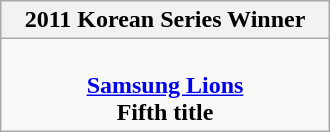<table width="220" class="wikitable">
<tr>
<th><strong>2011 Korean Series Winner</strong></th>
</tr>
<tr align="center">
<td><br><strong><a href='#'>Samsung Lions</a></strong><br><strong>Fifth title</strong></td>
</tr>
</table>
